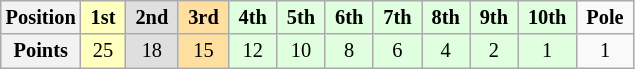<table class="wikitable" style="font-size:85%; text-align:center">
<tr>
<th>Position</th>
<td style="background:#FFFFBF;"> <strong>1st</strong> </td>
<td style="background:#DFDFDF;"> <strong>2nd</strong> </td>
<td style="background:#FFDF9F;"> <strong>3rd</strong> </td>
<td style="background:#DFFFDF;"> <strong>4th</strong> </td>
<td style="background:#DFFFDF;"> <strong>5th</strong> </td>
<td style="background:#DFFFDF;"> <strong>6th</strong> </td>
<td style="background:#DFFFDF;"> <strong>7th</strong> </td>
<td style="background:#DFFFDF;"> <strong>8th</strong> </td>
<td style="background:#DFFFDF;"> <strong>9th</strong> </td>
<td style="background:#DFFFDF;"> <strong>10th</strong> </td>
<td> <strong>Pole</strong> </td>
</tr>
<tr>
<th>Points</th>
<td style="background:#FFFFBF;">25</td>
<td style="background:#DFDFDF;">18</td>
<td style="background:#FFDF9F;">15</td>
<td style="background:#DFFFDF;">12</td>
<td style="background:#DFFFDF;">10</td>
<td style="background:#DFFFDF;">8</td>
<td style="background:#DFFFDF;">6</td>
<td style="background:#DFFFDF;">4</td>
<td style="background:#DFFFDF;">2</td>
<td style="background:#DFFFDF;">1</td>
<td>1</td>
</tr>
</table>
